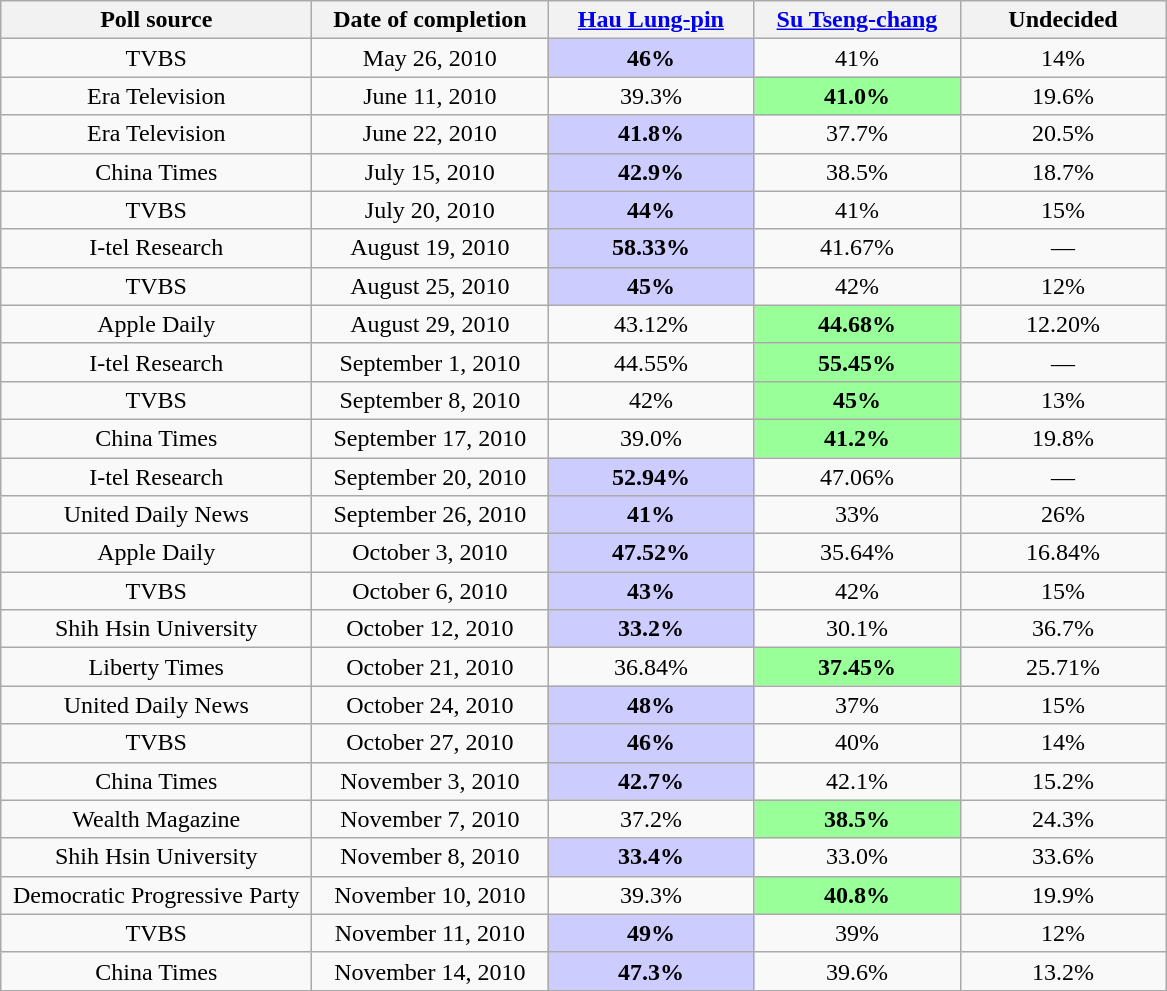<table class="wikitable collapsible" style="text-align:center">
<tr style="background-color:# E9E9E9">
<th style="width:200px;">Poll source</th>
<th style="width:150px;">Date of completion</th>
<th style="width:130px;"><a href='#'>Hau Lung-pin</a></th>
<th style="width:130px;"><a href='#'>Su Tseng-chang</a></th>
<th style="width:130px;">Undecided</th>
</tr>
<tr>
<td>TVBS</td>
<td>May 26, 2010</td>
<td style="background-color:#CCCCFF"><strong>46%</strong></td>
<td>41%</td>
<td>14%</td>
</tr>
<tr>
<td>Era Television</td>
<td>June 11, 2010</td>
<td>39.3%</td>
<td style="background-color:#99FF99"><strong>41.0%</strong></td>
<td>19.6%</td>
</tr>
<tr>
<td>Era Television</td>
<td>June 22, 2010</td>
<td style="background-color:#CCCCFF"><strong>41.8%</strong></td>
<td>37.7%</td>
<td>20.5%</td>
</tr>
<tr>
<td>China Times</td>
<td>July 15, 2010</td>
<td style="background-color:#CCCCFF"><strong>42.9%</strong></td>
<td>38.5%</td>
<td>18.7%</td>
</tr>
<tr>
<td>TVBS</td>
<td>July 20, 2010</td>
<td style="background-color:#CCCCFF"><strong>44%</strong></td>
<td>41%</td>
<td>15%</td>
</tr>
<tr>
<td>I-tel Research</td>
<td>August 19, 2010</td>
<td style="background-color:#CCCCFF"><strong>58.33%</strong></td>
<td>41.67%</td>
<td>—</td>
</tr>
<tr>
<td>TVBS</td>
<td>August 25, 2010</td>
<td style="background-color:#CCCCFF"><strong>45%</strong></td>
<td>42%</td>
<td>12%</td>
</tr>
<tr>
<td>Apple Daily</td>
<td>August 29, 2010</td>
<td>43.12%</td>
<td style="background-color:#99FF99"><strong>44.68%</strong></td>
<td>12.20%</td>
</tr>
<tr>
<td>I-tel Research</td>
<td>September 1, 2010</td>
<td>44.55%</td>
<td style="background-color:#99FF99"><strong>55.45%</strong></td>
<td>—</td>
</tr>
<tr>
<td>TVBS</td>
<td>September 8, 2010</td>
<td>42%</td>
<td style="background-color:#99FF99"><strong>45%</strong></td>
<td>13%</td>
</tr>
<tr>
<td>China Times</td>
<td>September 17, 2010</td>
<td>39.0%</td>
<td style="background-color:#99FF99"><strong>41.2%</strong></td>
<td>19.8%</td>
</tr>
<tr>
<td>I-tel Research</td>
<td>September 20, 2010</td>
<td style="background-color:#CCCCFF"><strong>52.94%</strong></td>
<td>47.06%</td>
<td>—</td>
</tr>
<tr>
<td>United Daily News</td>
<td>September 26, 2010</td>
<td style="background-color:#CCCCFF"><strong>41%</strong></td>
<td>33%</td>
<td>26%</td>
</tr>
<tr>
<td>Apple Daily</td>
<td>October 3, 2010</td>
<td style="background-color:#CCCCFF"><strong>47.52%</strong></td>
<td>35.64%</td>
<td>16.84%</td>
</tr>
<tr>
<td>TVBS</td>
<td>October 6, 2010</td>
<td style="background-color:#CCCCFF"><strong>43%</strong></td>
<td>42%</td>
<td>15%</td>
</tr>
<tr>
<td>Shih Hsin University</td>
<td>October 12, 2010</td>
<td style="background-color:#CCCCFF"><strong>33.2%</strong></td>
<td>30.1%</td>
<td>36.7%</td>
</tr>
<tr>
<td>Liberty Times</td>
<td>October 21, 2010</td>
<td>36.84%</td>
<td style="background-color:#99FF99"><strong>37.45%</strong></td>
<td>25.71%</td>
</tr>
<tr>
<td>United Daily News</td>
<td>October 24, 2010</td>
<td style="background-color:#CCCCFF"><strong>48%</strong></td>
<td>37%</td>
<td>15%</td>
</tr>
<tr>
<td>TVBS</td>
<td>October 27, 2010</td>
<td style="background-color:#CCCCFF"><strong>46%</strong></td>
<td>40%</td>
<td>14%</td>
</tr>
<tr>
<td>China Times</td>
<td>November 3, 2010</td>
<td style="background-color:#CCCCFF"><strong>42.7%</strong></td>
<td>42.1%</td>
<td>15.2%</td>
</tr>
<tr>
<td>Wealth Magazine</td>
<td>November 7, 2010</td>
<td>37.2%</td>
<td style="background-color:#99FF99"><strong>38.5%</strong></td>
<td>24.3%</td>
</tr>
<tr>
<td>Shih Hsin University</td>
<td>November 8, 2010</td>
<td style="background-color:#CCCCFF"><strong>33.4%</strong></td>
<td>33.0%</td>
<td>33.6%</td>
</tr>
<tr>
<td>Democratic Progressive Party</td>
<td>November 10, 2010</td>
<td>39.3%</td>
<td style="background-color:#99FF99"><strong>40.8%</strong></td>
<td>19.9%</td>
</tr>
<tr>
<td>TVBS</td>
<td>November 11, 2010</td>
<td style="background-color:#CCCCFF"><strong>49%</strong></td>
<td>39%</td>
<td>12%</td>
</tr>
<tr>
<td>China Times</td>
<td>November 14, 2010</td>
<td style="background-color:#CCCCFF"><strong>47.3%</strong></td>
<td>39.6%</td>
<td>13.2%</td>
</tr>
</table>
